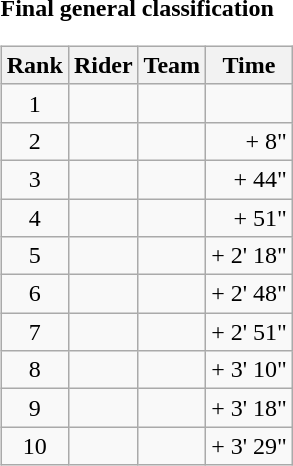<table>
<tr>
<td><strong>Final general classification</strong><br><table class="wikitable">
<tr>
<th scope="col">Rank</th>
<th scope="col">Rider</th>
<th scope="col">Team</th>
<th scope="col">Time</th>
</tr>
<tr>
<td style="text-align:center;">1</td>
<td></td>
<td></td>
<td style="text-align:right;"></td>
</tr>
<tr>
<td style="text-align:center;">2</td>
<td></td>
<td></td>
<td style="text-align:right;">+ 8"</td>
</tr>
<tr>
<td style="text-align:center;">3</td>
<td></td>
<td></td>
<td style="text-align:right;">+ 44"</td>
</tr>
<tr>
<td style="text-align:center;">4</td>
<td></td>
<td></td>
<td style="text-align:right;">+ 51"</td>
</tr>
<tr>
<td style="text-align:center;">5</td>
<td></td>
<td></td>
<td style="text-align:right;">+ 2' 18"</td>
</tr>
<tr>
<td style="text-align:center;">6</td>
<td></td>
<td></td>
<td style="text-align:right;">+ 2' 48"</td>
</tr>
<tr>
<td style="text-align:center;">7</td>
<td></td>
<td></td>
<td style="text-align:right;">+ 2' 51"</td>
</tr>
<tr>
<td style="text-align:center;">8</td>
<td></td>
<td></td>
<td style="text-align:right;">+ 3' 10"</td>
</tr>
<tr>
<td style="text-align:center;">9</td>
<td></td>
<td></td>
<td style="text-align:right;">+ 3' 18"</td>
</tr>
<tr>
<td style="text-align:center;">10</td>
<td></td>
<td></td>
<td style="text-align:right;">+ 3' 29"</td>
</tr>
</table>
</td>
</tr>
</table>
